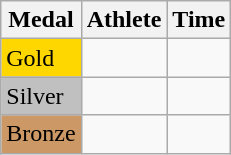<table class="wikitable">
<tr>
<th>Medal</th>
<th>Athlete</th>
<th>Time</th>
</tr>
<tr>
<td bgcolor="gold">Gold</td>
<td></td>
<td></td>
</tr>
<tr>
<td bgcolor="silver">Silver</td>
<td></td>
<td></td>
</tr>
<tr>
<td bgcolor="CC9966">Bronze</td>
<td></td>
<td></td>
</tr>
</table>
